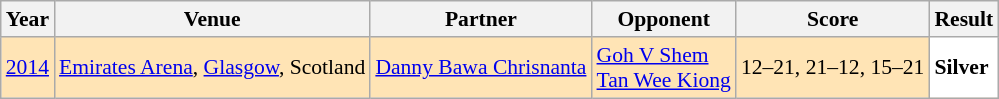<table class="sortable wikitable" style="font-size: 90%;">
<tr>
<th>Year</th>
<th>Venue</th>
<th>Partner</th>
<th>Opponent</th>
<th>Score</th>
<th>Result</th>
</tr>
<tr style="background:#FFE4B5">
<td align="center"><a href='#'>2014</a></td>
<td align="left"><a href='#'>Emirates Arena</a>, <a href='#'>Glasgow</a>, Scotland</td>
<td align="left"> <a href='#'>Danny Bawa Chrisnanta</a></td>
<td align="left"> <a href='#'>Goh V Shem</a><br> <a href='#'>Tan Wee Kiong</a></td>
<td align="left">12–21, 21–12, 15–21</td>
<td style="text-align:left; background:white"> <strong>Silver</strong></td>
</tr>
</table>
